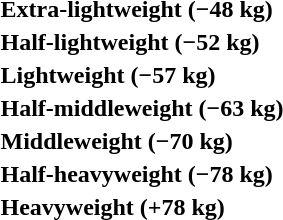<table>
<tr>
<th rowspan=2 style="text-align:left;">Extra-lightweight (−48 kg)</th>
<td rowspan=2></td>
<td rowspan=2></td>
<td></td>
</tr>
<tr>
<td></td>
</tr>
<tr>
<th rowspan=2 style="text-align:left;">Half-lightweight (−52 kg)</th>
<td rowspan=2></td>
<td rowspan=2></td>
<td></td>
</tr>
<tr>
<td></td>
</tr>
<tr>
<th rowspan=2 style="text-align:left;">Lightweight (−57 kg)</th>
<td rowspan=2></td>
<td rowspan=2></td>
<td></td>
</tr>
<tr>
<td></td>
</tr>
<tr>
<th rowspan=2 style="text-align:left;">Half-middleweight (−63 kg)</th>
<td rowspan=2></td>
<td rowspan=2></td>
<td></td>
</tr>
<tr>
<td></td>
</tr>
<tr>
<th rowspan=2 style="text-align:left;">Middleweight (−70 kg)</th>
<td rowspan=2></td>
<td rowspan=2></td>
<td></td>
</tr>
<tr>
<td></td>
</tr>
<tr>
<th rowspan=2 style="text-align:left;">Half-heavyweight (−78 kg)</th>
<td rowspan=2></td>
<td rowspan=2></td>
<td></td>
</tr>
<tr>
<td></td>
</tr>
<tr>
<th rowspan=2 style="text-align:left;">Heavyweight (+78 kg)</th>
<td rowspan=2></td>
<td rowspan=2></td>
<td></td>
</tr>
<tr>
<td></td>
</tr>
</table>
